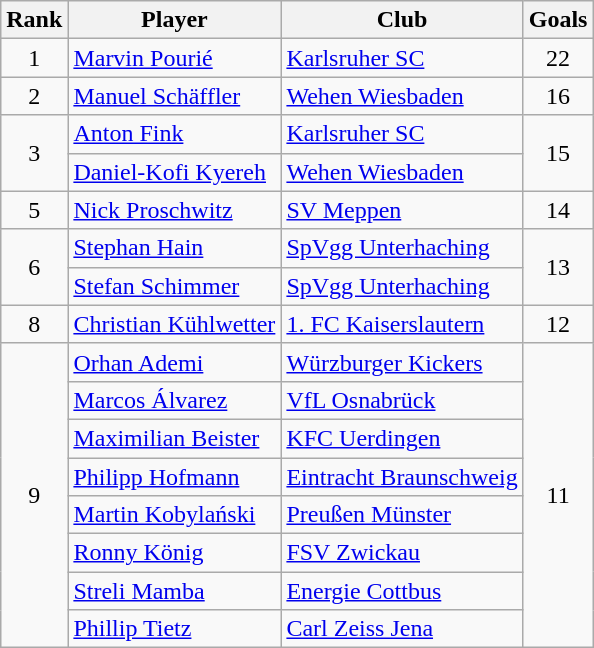<table class="wikitable" style="text-align:center">
<tr>
<th>Rank</th>
<th>Player</th>
<th>Club</th>
<th>Goals</th>
</tr>
<tr>
<td>1</td>
<td align="left"> <a href='#'>Marvin Pourié</a></td>
<td align="left"><a href='#'>Karlsruher SC</a></td>
<td>22</td>
</tr>
<tr>
<td>2</td>
<td align="left"> <a href='#'>Manuel Schäffler</a></td>
<td align="left"><a href='#'>Wehen Wiesbaden</a></td>
<td>16</td>
</tr>
<tr>
<td rowspan=2>3</td>
<td align="left"> <a href='#'>Anton Fink</a></td>
<td align="left"><a href='#'>Karlsruher SC</a></td>
<td rowspan=2>15</td>
</tr>
<tr>
<td align="left"> <a href='#'>Daniel-Kofi Kyereh</a></td>
<td align="left"><a href='#'>Wehen Wiesbaden</a></td>
</tr>
<tr>
<td>5</td>
<td align="left"> <a href='#'>Nick Proschwitz</a></td>
<td align="left"><a href='#'>SV Meppen</a></td>
<td>14</td>
</tr>
<tr>
<td rowspan=2>6</td>
<td align="left"> <a href='#'>Stephan Hain</a></td>
<td align="left"><a href='#'>SpVgg Unterhaching</a></td>
<td rowspan=2>13</td>
</tr>
<tr>
<td align="left"> <a href='#'>Stefan Schimmer</a></td>
<td align="left"><a href='#'>SpVgg Unterhaching</a></td>
</tr>
<tr>
<td>8</td>
<td align="left"> <a href='#'>Christian Kühlwetter</a></td>
<td align="left"><a href='#'>1. FC Kaiserslautern</a></td>
<td>12</td>
</tr>
<tr>
<td rowspan=8>9</td>
<td align="left"> <a href='#'>Orhan Ademi</a></td>
<td align="left"><a href='#'>Würzburger Kickers</a></td>
<td rowspan=8>11</td>
</tr>
<tr>
<td align="left"> <a href='#'>Marcos Álvarez</a></td>
<td align="left"><a href='#'>VfL Osnabrück</a></td>
</tr>
<tr>
<td align="left"> <a href='#'>Maximilian Beister</a></td>
<td align="left"><a href='#'>KFC Uerdingen</a></td>
</tr>
<tr>
<td align="left"> <a href='#'>Philipp Hofmann</a></td>
<td align="left"><a href='#'>Eintracht Braunschweig</a></td>
</tr>
<tr>
<td align="left"> <a href='#'>Martin Kobylański</a></td>
<td align="left"><a href='#'>Preußen Münster</a></td>
</tr>
<tr>
<td align="left"> <a href='#'>Ronny König</a></td>
<td align="left"><a href='#'>FSV Zwickau</a></td>
</tr>
<tr>
<td align="left"> <a href='#'>Streli Mamba</a></td>
<td align="left"><a href='#'>Energie Cottbus</a></td>
</tr>
<tr>
<td align="left"> <a href='#'>Phillip Tietz</a></td>
<td align="left"><a href='#'>Carl Zeiss Jena</a></td>
</tr>
</table>
